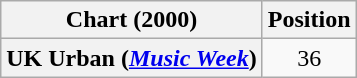<table class="wikitable plainrowheaders" style="text-align:center">
<tr>
<th scope="col">Chart (2000)</th>
<th scope="col">Position</th>
</tr>
<tr>
<th scope="row">UK Urban (<em><a href='#'>Music Week</a></em>)</th>
<td>36</td>
</tr>
</table>
